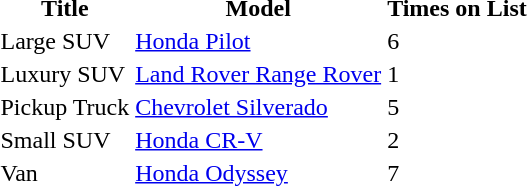<table>
<tr>
<th>Title</th>
<th>Model</th>
<th>Times on List</th>
</tr>
<tr>
<td>Large SUV</td>
<td><a href='#'>Honda Pilot</a></td>
<td>6</td>
</tr>
<tr>
<td>Luxury SUV</td>
<td><a href='#'>Land Rover Range Rover</a></td>
<td>1</td>
</tr>
<tr>
<td>Pickup Truck</td>
<td><a href='#'>Chevrolet Silverado</a></td>
<td>5</td>
</tr>
<tr>
<td>Small SUV</td>
<td><a href='#'>Honda CR-V</a></td>
<td>2</td>
</tr>
<tr>
<td>Van</td>
<td><a href='#'>Honda Odyssey</a></td>
<td>7</td>
</tr>
</table>
